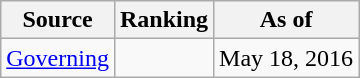<table class="wikitable">
<tr>
<th><strong>Source</strong></th>
<th><strong>Ranking</strong></th>
<th>As of</th>
</tr>
<tr>
<td><a href='#'>Governing</a></td>
<td></td>
<td>May 18, 2016</td>
</tr>
</table>
